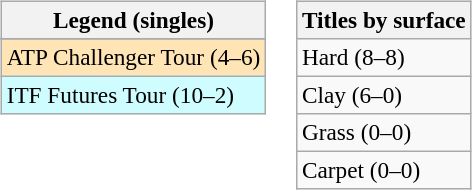<table>
<tr valign=top>
<td><br><table class=wikitable style=font-size:97%>
<tr>
<th>Legend (singles)</th>
</tr>
<tr bgcolor=e5d1cb>
</tr>
<tr bgcolor=moccasin>
<td>ATP Challenger Tour (4–6)</td>
</tr>
<tr bgcolor=cffcff>
<td>ITF Futures Tour (10–2)</td>
</tr>
</table>
</td>
<td><br><table class=wikitable style=font-size:97%>
<tr>
<th>Titles by surface</th>
</tr>
<tr>
<td>Hard (8–8)</td>
</tr>
<tr>
<td>Clay (6–0)</td>
</tr>
<tr>
<td>Grass (0–0)</td>
</tr>
<tr>
<td>Carpet (0–0)</td>
</tr>
</table>
</td>
</tr>
</table>
